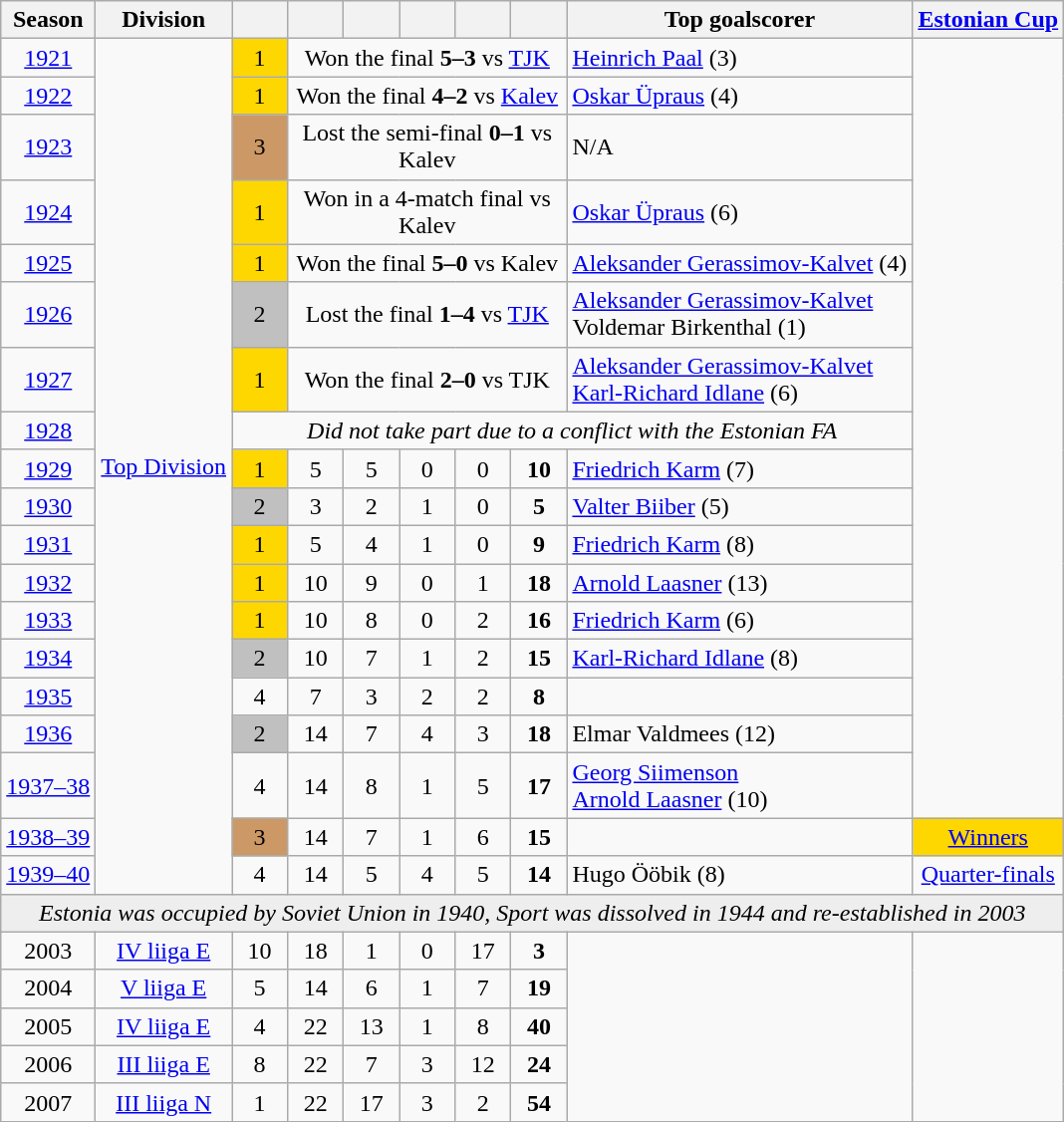<table class="wikitable">
<tr>
<th>Season</th>
<th>Division</th>
<th width=30px></th>
<th width=30px></th>
<th width=30px></th>
<th width=30px></th>
<th width=30px></th>
<th width=30px></th>
<th>Top goalscorer</th>
<th><a href='#'>Estonian Cup</a></th>
</tr>
<tr align=center>
<td><a href='#'>1921</a></td>
<td rowspan="19"><a href='#'>Top Division</a></td>
<td bgcolor="gold">1</td>
<td colspan="5">Won the final <strong>5–3</strong> vs <a href='#'>TJK</a></td>
<td align="left"> <a href='#'>Heinrich Paal</a> (3)</td>
<td rowspan="17"></td>
</tr>
<tr align=center>
<td><a href='#'>1922</a></td>
<td bgcolor="gold">1</td>
<td colspan="5">Won the final <strong>4–2</strong> vs <a href='#'>Kalev</a></td>
<td align="left"> <a href='#'>Oskar Üpraus</a> (4)</td>
</tr>
<tr align=center>
<td><a href='#'>1923</a></td>
<td bgcolor=#CC9966>3</td>
<td colspan="5">Lost the semi-final <strong>0–1</strong> vs Kalev</td>
<td align="left">N/A</td>
</tr>
<tr align=center>
<td><a href='#'>1924</a></td>
<td bgcolor="gold">1</td>
<td colspan="5">Won in a 4-match final vs Kalev</td>
<td align="left"> <a href='#'>Oskar Üpraus</a> (6)</td>
</tr>
<tr align=center>
<td><a href='#'>1925</a></td>
<td bgcolor="gold">1</td>
<td colspan="5">Won the final <strong>5–0</strong> vs Kalev</td>
<td align="left"> <a href='#'>Aleksander Gerassimov-Kalvet</a> (4)</td>
</tr>
<tr align=center>
<td><a href='#'>1926</a></td>
<td bgcolor="silver">2</td>
<td colspan="5">Lost the final <strong>1–4</strong> vs <a href='#'>TJK</a></td>
<td align="left"> <a href='#'>Aleksander Gerassimov-Kalvet</a><br> Voldemar Birkenthal (1)</td>
</tr>
<tr align=center>
<td><a href='#'>1927</a></td>
<td bgcolor="gold">1</td>
<td colspan="5">Won the final <strong>2–0</strong> vs TJK</td>
<td align="left"> <a href='#'>Aleksander Gerassimov-Kalvet</a><br> <a href='#'>Karl-Richard Idlane</a> (6)</td>
</tr>
<tr align=center>
<td><a href='#'>1928</a></td>
<td colspan="7"><em>Did not take part due to a conflict with the Estonian FA</em></td>
</tr>
<tr align=center>
<td><a href='#'>1929</a></td>
<td bgcolor="gold">1</td>
<td>5</td>
<td>5</td>
<td>0</td>
<td>0</td>
<td><strong>10</strong></td>
<td align=left> <a href='#'>Friedrich Karm</a> (7)</td>
</tr>
<tr align=center>
<td><a href='#'>1930</a></td>
<td bgcolor="silver">2</td>
<td>3</td>
<td>2</td>
<td>1</td>
<td>0</td>
<td><strong>5</strong></td>
<td align=left> <a href='#'>Valter Biiber</a> (5)</td>
</tr>
<tr align=center>
<td><a href='#'>1931</a></td>
<td bgcolor="gold">1</td>
<td>5</td>
<td>4</td>
<td>1</td>
<td>0</td>
<td><strong>9</strong></td>
<td align=left> <a href='#'>Friedrich Karm</a> (8)</td>
</tr>
<tr align=center>
<td><a href='#'>1932</a></td>
<td bgcolor="gold">1</td>
<td>10</td>
<td>9</td>
<td>0</td>
<td>1</td>
<td><strong>18</strong></td>
<td align=left> <a href='#'>Arnold Laasner</a> (13)</td>
</tr>
<tr align=center>
<td><a href='#'>1933</a></td>
<td bgcolor="gold">1</td>
<td>10</td>
<td>8</td>
<td>0</td>
<td>2</td>
<td><strong>16</strong></td>
<td align=left> <a href='#'>Friedrich Karm</a> (6)</td>
</tr>
<tr align=center>
<td><a href='#'>1934</a></td>
<td bgcolor="silver">2</td>
<td>10</td>
<td>7</td>
<td>1</td>
<td>2</td>
<td><strong>15</strong></td>
<td align=left> <a href='#'>Karl-Richard Idlane</a> (8)</td>
</tr>
<tr align=center>
<td><a href='#'>1935</a></td>
<td>4</td>
<td>7</td>
<td>3</td>
<td>2</td>
<td>2</td>
<td><strong>8</strong></td>
<td></td>
</tr>
<tr align=center>
<td><a href='#'>1936</a></td>
<td bgcolor="silver">2</td>
<td>14</td>
<td>7</td>
<td>4</td>
<td>3</td>
<td><strong>18</strong></td>
<td align=left> Elmar Valdmees (12)</td>
</tr>
<tr align=center>
<td><a href='#'>1937–38</a></td>
<td>4</td>
<td>14</td>
<td>8</td>
<td>1</td>
<td>5</td>
<td><strong>17</strong></td>
<td align=left> <a href='#'>Georg Siimenson</a><br> <a href='#'>Arnold Laasner</a> (10)</td>
</tr>
<tr align=center>
<td><a href='#'>1938–39</a></td>
<td bgcolor=#CC9966>3</td>
<td>14</td>
<td>7</td>
<td>1</td>
<td>6</td>
<td><strong>15</strong></td>
<td></td>
<td bgcolor=gold><a href='#'>Winners</a></td>
</tr>
<tr align=center>
<td><a href='#'>1939–40</a></td>
<td>4</td>
<td>14</td>
<td>5</td>
<td>4</td>
<td>5</td>
<td><strong>14</strong></td>
<td align=left> Hugo Ööbik (8)</td>
<td><a href='#'>Quarter-finals</a></td>
</tr>
<tr bgcolor=#EEEEEE align="center">
<td colspan="10"><em>Estonia was occupied by Soviet Union in 1940, Sport was dissolved in 1944 and re-established in 2003</em></td>
</tr>
<tr align=center>
<td>2003</td>
<td><a href='#'>IV liiga E</a></td>
<td>10</td>
<td>18</td>
<td>1</td>
<td>0</td>
<td>17</td>
<td><strong>3</strong></td>
<td rowspan="5"></td>
<td rowspan="5"></td>
</tr>
<tr align=center>
<td>2004</td>
<td><a href='#'>V liiga E</a></td>
<td>5</td>
<td>14</td>
<td>6</td>
<td>1</td>
<td>7</td>
<td><strong>19</strong></td>
</tr>
<tr align=center>
<td>2005</td>
<td><a href='#'>IV liiga E</a></td>
<td>4</td>
<td>22</td>
<td>13</td>
<td>1</td>
<td>8</td>
<td><strong>40</strong></td>
</tr>
<tr align=center>
<td>2006</td>
<td><a href='#'>III liiga E</a></td>
<td>8</td>
<td>22</td>
<td>7</td>
<td>3</td>
<td>12</td>
<td><strong>24</strong></td>
</tr>
<tr align=center>
<td>2007</td>
<td><a href='#'>III liiga N</a></td>
<td>1</td>
<td>22</td>
<td>17</td>
<td>3</td>
<td>2</td>
<td><strong>54</strong></td>
</tr>
</table>
